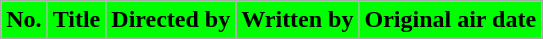<table class="wikitable plainrowheaders">
<tr>
<th style="background:#00FF00">No.</th>
<th style="background:#00FF00">Title</th>
<th style="background:#00FF00">Directed by</th>
<th style="background:#00FF00">Written by</th>
<th style="background:#00FF00">Original air date<br>











</th>
</tr>
</table>
